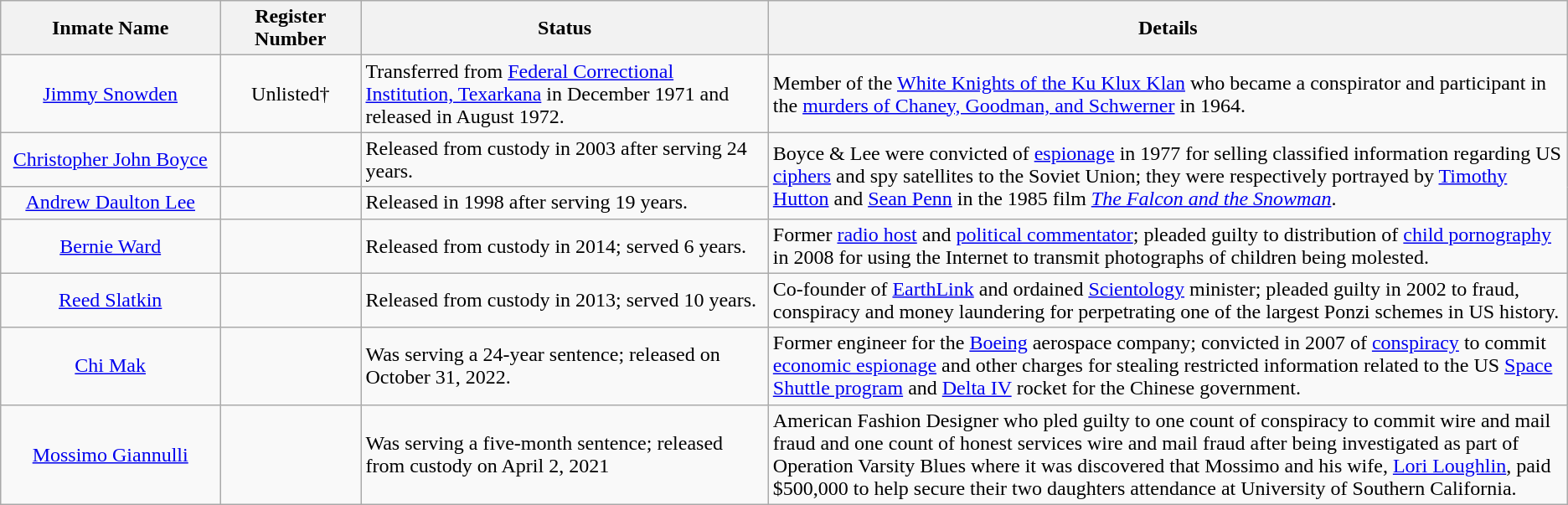<table class="wikitable sortable">
<tr>
<th width=14%>Inmate Name</th>
<th width=9%>Register Number</th>
<th width=26%>Status</th>
<th width=53%>Details</th>
</tr>
<tr>
<td align="center"><a href='#'>Jimmy Snowden</a></td>
<td align="center">Unlisted†</td>
<td>Transferred from <a href='#'>Federal Correctional Institution, Texarkana</a> in December 1971 and released in August 1972.</td>
<td>Member of the <a href='#'>White Knights of the Ku Klux Klan</a> who became a conspirator and participant in the <a href='#'>murders of Chaney, Goodman, and Schwerner</a> in 1964.</td>
</tr>
<tr>
<td align="center"><a href='#'>Christopher John Boyce</a></td>
<td align="center"></td>
<td>Released from custody in 2003 after serving 24 years.</td>
<td rowspan=2>Boyce & Lee were convicted of <a href='#'>espionage</a> in 1977 for selling classified information regarding US <a href='#'>ciphers</a> and spy satellites to the Soviet Union; they were respectively portrayed by <a href='#'>Timothy Hutton</a> and <a href='#'>Sean Penn</a> in the 1985 film <em><a href='#'>The Falcon and the Snowman</a></em>.</td>
</tr>
<tr>
<td align="center"><a href='#'>Andrew Daulton Lee</a></td>
<td align="center"></td>
<td>Released in 1998 after serving 19 years.</td>
</tr>
<tr>
<td align="center"><a href='#'>Bernie Ward</a></td>
<td align="center"></td>
<td>Released from custody in 2014; served 6 years.</td>
<td>Former <a href='#'>radio host</a> and <a href='#'>political commentator</a>; pleaded guilty to distribution of <a href='#'>child pornography</a> in 2008 for using the Internet to transmit photographs of children being molested.</td>
</tr>
<tr>
<td align="center"><a href='#'>Reed Slatkin</a></td>
<td align="center"></td>
<td>Released from custody in 2013; served 10 years.</td>
<td>Co-founder of <a href='#'>EarthLink</a> and ordained <a href='#'>Scientology</a> minister; pleaded guilty in 2002 to fraud, conspiracy and money laundering for perpetrating one of the largest Ponzi schemes in US history.</td>
</tr>
<tr>
<td align="center"><a href='#'>Chi Mak</a></td>
<td align="center"></td>
<td>Was serving a 24-year sentence; released on October 31, 2022.</td>
<td>Former engineer for the <a href='#'>Boeing</a> aerospace company; convicted in 2007 of <a href='#'>conspiracy</a> to commit <a href='#'>economic espionage</a> and other charges for stealing restricted information related to the US <a href='#'>Space Shuttle program</a> and <a href='#'>Delta IV</a> rocket for the Chinese government.</td>
</tr>
<tr>
<td align="center"><a href='#'>Mossimo Giannulli</a></td>
<td align="center"></td>
<td>Was serving a five-month sentence; released from custody on April 2, 2021</td>
<td>American Fashion Designer who pled guilty to one count of conspiracy to commit wire and mail fraud and one count of honest services wire and mail fraud after being investigated as part of Operation Varsity Blues where it was discovered that Mossimo and his wife, <a href='#'>Lori Loughlin</a>, paid $500,000 to help secure their two daughters attendance at University of Southern California. </td>
</tr>
</table>
